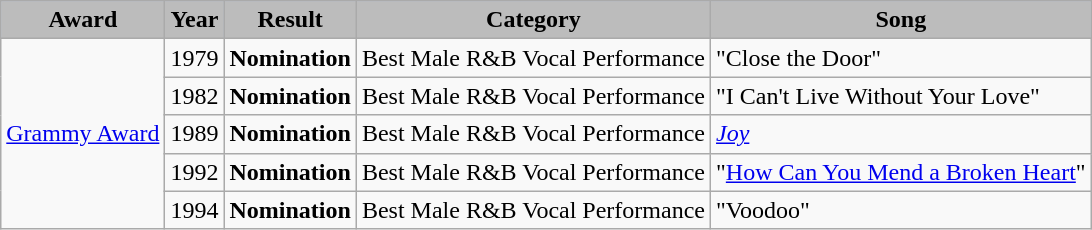<table class="wikitable">
<tr style="background:#b0c4de; text-align:center;">
<th style="background:#bcbcbc;">Award</th>
<th style="background:#bcbcbc;">Year</th>
<th style="background:#bcbcbc;">Result</th>
<th style="background:#bcbcbc;">Category</th>
<th style="background:#bcbcbc;">Song</th>
</tr>
<tr>
<td rowspan=5><a href='#'>Grammy Award</a></td>
<td>1979</td>
<td><strong>Nomination</strong></td>
<td>Best Male R&B Vocal Performance</td>
<td>"Close the Door"</td>
</tr>
<tr>
<td>1982</td>
<td><strong>Nomination</strong></td>
<td>Best Male R&B Vocal Performance</td>
<td>"I Can't Live Without Your Love"</td>
</tr>
<tr>
<td>1989</td>
<td><strong>Nomination</strong></td>
<td>Best Male R&B Vocal Performance</td>
<td><em><a href='#'>Joy</a></em></td>
</tr>
<tr>
<td>1992</td>
<td><strong>Nomination</strong></td>
<td>Best Male R&B Vocal Performance</td>
<td>"<a href='#'>How Can You Mend a Broken Heart</a>"</td>
</tr>
<tr>
<td>1994</td>
<td><strong>Nomination</strong></td>
<td>Best Male R&B Vocal Performance</td>
<td>"Voodoo"</td>
</tr>
</table>
